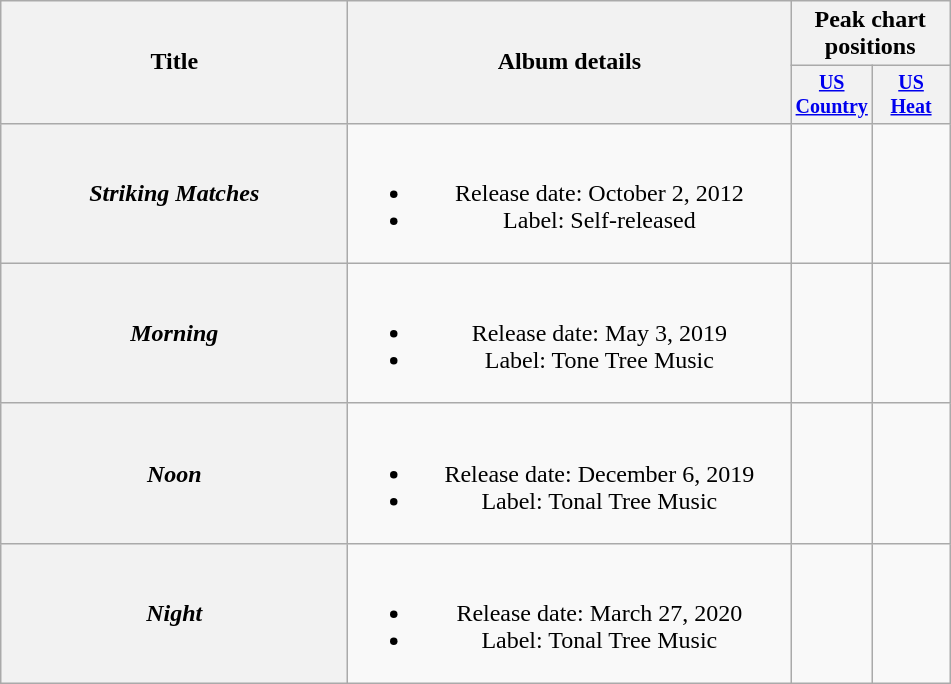<table class="wikitable plainrowheaders" style="text-align:center;">
<tr>
<th rowspan="2" style="width:14em;">Title</th>
<th rowspan="2" style="width:18em;">Album details</th>
<th colspan="2">Peak chart<br>positions</th>
</tr>
<tr style="font-size:smaller;">
<th width="45"><a href='#'>US Country</a></th>
<th width="45"><a href='#'>US Heat</a></th>
</tr>
<tr>
<th scope="row"><em>Striking Matches</em></th>
<td><br><ul><li>Release date: October 2, 2012</li><li>Label: Self-released</li></ul></td>
<td></td>
<td></td>
</tr>
<tr>
<th scope="row"><em>Morning</em></th>
<td><br><ul><li>Release date: May 3, 2019</li><li>Label: Tone Tree Music</li></ul></td>
<td></td>
<td></td>
</tr>
<tr>
<th><em>Noon</em></th>
<td><br><ul><li>Release date: December 6, 2019</li><li>Label: Tonal Tree Music</li></ul></td>
<td></td>
<td></td>
</tr>
<tr>
<th><em>Night</em></th>
<td><br><ul><li>Release date: March 27, 2020</li><li>Label: Tonal Tree Music</li></ul></td>
<td></td>
<td></td>
</tr>
</table>
